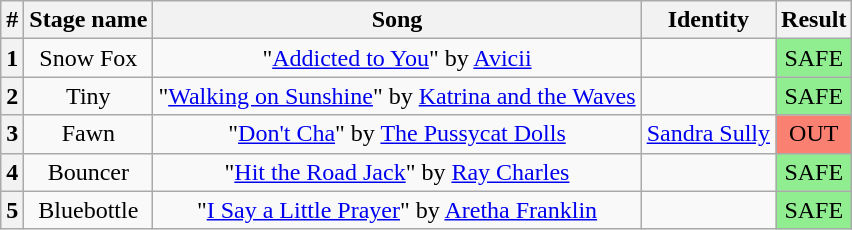<table class="wikitable plainrowheaders" style="text-align: center;">
<tr>
<th>#</th>
<th>Stage name</th>
<th>Song</th>
<th>Identity</th>
<th>Result</th>
</tr>
<tr>
<th>1</th>
<td>Snow Fox</td>
<td>"<a href='#'>Addicted to You</a>" by <a href='#'>Avicii</a></td>
<td></td>
<td bgcolor=lightgreen>SAFE</td>
</tr>
<tr>
<th>2</th>
<td>Tiny</td>
<td>"<a href='#'>Walking on Sunshine</a>" by <a href='#'>Katrina and the Waves</a></td>
<td></td>
<td bgcolor=lightgreen>SAFE</td>
</tr>
<tr>
<th>3</th>
<td>Fawn</td>
<td>"<a href='#'>Don't Cha</a>" by <a href='#'>The Pussycat Dolls</a></td>
<td><a href='#'>Sandra Sully</a></td>
<td bgcolor=salmon>OUT</td>
</tr>
<tr>
<th>4</th>
<td>Bouncer</td>
<td>"<a href='#'>Hit the Road Jack</a>" by <a href='#'>Ray Charles</a></td>
<td></td>
<td bgcolor=lightgreen>SAFE</td>
</tr>
<tr>
<th>5</th>
<td>Bluebottle</td>
<td>"<a href='#'>I Say a Little Prayer</a>" by <a href='#'>Aretha Franklin</a></td>
<td></td>
<td bgcolor=lightgreen>SAFE</td>
</tr>
</table>
